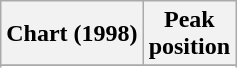<table class="wikitable sortable">
<tr>
<th align="left">Chart (1998)</th>
<th align="center">Peak<br>position</th>
</tr>
<tr>
</tr>
<tr>
</tr>
</table>
